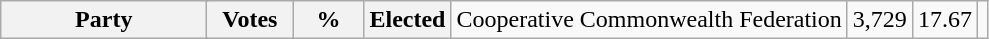<table class="wikitable">
<tr>
<th colspan="2" style="width: 130px">Party</th>
<th style="width: 50px">Votes</th>
<th style="width: 40px">%</th>
<th style="width: 40px">Elected<br>
</th>
<td>Cooperative Commonwealth Federation</td>
<td align="right">3,729</td>
<td align="right">17.67</td>
<td align="right"></td>
</tr>
</table>
